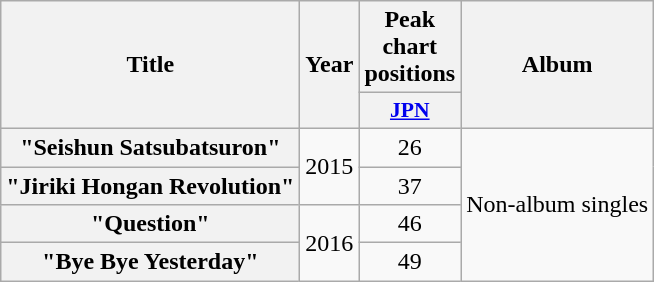<table class="wikitable plainrowheaders" style="text-align:center;">
<tr>
<th scope="col" rowspan="2">Title</th>
<th scope="col" rowspan="2">Year</th>
<th scope="col" colspan="1">Peak chart positions</th>
<th scope="col" rowspan="2">Album</th>
</tr>
<tr>
<th scope="col" style="width:2.5em;font-size:90%;"><a href='#'>JPN</a><br></th>
</tr>
<tr>
<th scope="row">"Seishun Satsubatsuron"</th>
<td rowspan="2">2015</td>
<td>26</td>
<td rowspan="4">Non-album singles</td>
</tr>
<tr>
<th scope="row">"Jiriki Hongan Revolution"</th>
<td>37</td>
</tr>
<tr>
<th scope="row">"Question"</th>
<td rowspan="2">2016</td>
<td>46</td>
</tr>
<tr>
<th scope="row">"Bye Bye Yesterday"</th>
<td>49</td>
</tr>
</table>
